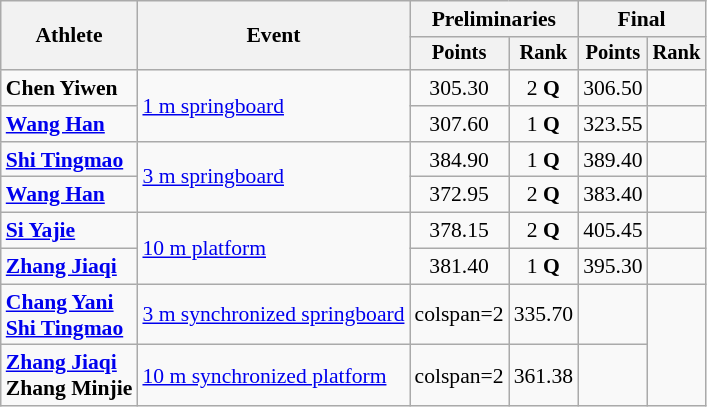<table class=wikitable style=font-size:90%;text-align:center>
<tr>
<th rowspan="2">Athlete</th>
<th rowspan="2">Event</th>
<th colspan="2">Preliminaries</th>
<th colspan="2">Final</th>
</tr>
<tr style="font-size:95%">
<th>Points</th>
<th>Rank</th>
<th>Points</th>
<th>Rank</th>
</tr>
<tr>
<td align=left><strong>	Chen Yiwen</strong></td>
<td align=left rowspan=2><a href='#'>1 m springboard</a></td>
<td>305.30</td>
<td>2 <strong>Q</strong></td>
<td>306.50</td>
<td></td>
</tr>
<tr>
<td align=left><strong><a href='#'>Wang Han</a></strong></td>
<td>307.60</td>
<td>1 <strong>Q</strong></td>
<td>323.55</td>
<td></td>
</tr>
<tr>
<td align=left><strong><a href='#'>Shi Tingmao</a></strong></td>
<td align=left rowspan=2><a href='#'>3 m springboard</a></td>
<td>384.90</td>
<td>1 <strong>Q</strong></td>
<td>389.40</td>
<td></td>
</tr>
<tr>
<td align=left><strong><a href='#'>Wang Han</a></strong></td>
<td>372.95</td>
<td>2 <strong>Q</strong></td>
<td>383.40</td>
<td></td>
</tr>
<tr>
<td align=left><strong><a href='#'>Si Yajie</a></strong></td>
<td align=left rowspan=2><a href='#'>10 m platform</a></td>
<td>378.15</td>
<td>2 <strong>Q</strong></td>
<td>405.45</td>
<td></td>
</tr>
<tr>
<td align=left><strong><a href='#'>Zhang Jiaqi</a></strong></td>
<td>381.40</td>
<td>1 <strong>Q</strong></td>
<td>395.30</td>
<td></td>
</tr>
<tr>
<td align=left><strong><a href='#'>Chang Yani</a><br><a href='#'>Shi Tingmao</a></strong></td>
<td align=left><a href='#'>3 m synchronized springboard</a></td>
<td>colspan=2 </td>
<td>335.70</td>
<td></td>
</tr>
<tr>
<td align=left><strong><a href='#'>Zhang Jiaqi</a><br>Zhang Minjie</strong></td>
<td align=left><a href='#'>10 m synchronized platform</a></td>
<td>colspan=2 </td>
<td>361.38</td>
<td></td>
</tr>
</table>
